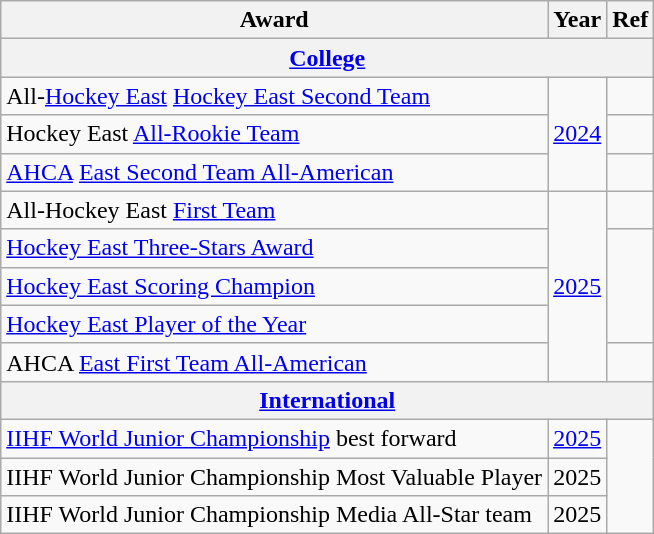<table class="wikitable">
<tr>
<th>Award</th>
<th>Year</th>
<th>Ref</th>
</tr>
<tr>
<th colspan="3"><a href='#'>College</a></th>
</tr>
<tr>
<td>All-<a href='#'>Hockey East</a> <a href='#'>Hockey East Second Team</a></td>
<td rowspan="3"><a href='#'>2024</a></td>
<td></td>
</tr>
<tr>
<td>Hockey East <a href='#'>All-Rookie Team</a></td>
<td></td>
</tr>
<tr>
<td><a href='#'>AHCA</a> <a href='#'>East Second Team All-American</a></td>
<td></td>
</tr>
<tr>
<td>All-Hockey East <a href='#'>First Team</a></td>
<td rowspan="5"><a href='#'>2025</a></td>
<td></td>
</tr>
<tr>
<td><a href='#'>Hockey East Three-Stars Award</a></td>
<td rowspan="3"></td>
</tr>
<tr>
<td><a href='#'>Hockey East Scoring Champion</a></td>
</tr>
<tr>
<td><a href='#'>Hockey East Player of the Year</a></td>
</tr>
<tr>
<td>AHCA <a href='#'>East First Team All-American</a></td>
<td></td>
</tr>
<tr>
<th colspan="3"><a href='#'>International</a></th>
</tr>
<tr>
<td><a href='#'>IIHF World Junior Championship</a> best forward</td>
<td><a href='#'>2025</a></td>
<td rowspan="3"></td>
</tr>
<tr>
<td>IIHF World Junior Championship Most Valuable Player</td>
<td>2025</td>
</tr>
<tr>
<td>IIHF World Junior Championship Media All-Star team</td>
<td>2025</td>
</tr>
</table>
